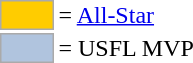<table>
<tr>
<td style="background-color:#FFCC00; border:1px solid #aaaaaa; width:2em;"></td>
<td>= <a href='#'>All-Star</a></td>
</tr>
<tr>
<td style="background-color:lightsteelblue; border:1px solid #aaaaaa; width:2em;"></td>
<td>= USFL MVP</td>
</tr>
</table>
